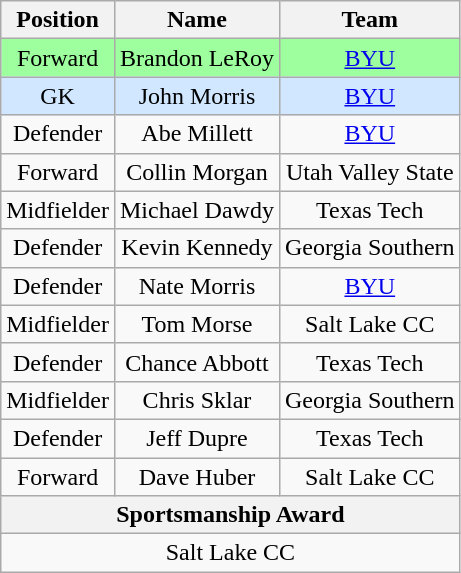<table class="wikitable" style="text-align:center">
<tr>
<th>Position</th>
<th>Name</th>
<th>Team</th>
</tr>
<tr bgcolor="#9eff9e">
<td>Forward</td>
<td>Brandon LeRoy</td>
<td><a href='#'>BYU</a></td>
</tr>
<tr bgcolor="#d0e7ff">
<td>GK</td>
<td>John Morris</td>
<td><a href='#'>BYU</a></td>
</tr>
<tr>
<td>Defender</td>
<td>Abe Millett</td>
<td><a href='#'>BYU</a></td>
</tr>
<tr>
<td>Forward</td>
<td>Collin Morgan</td>
<td>Utah Valley State</td>
</tr>
<tr>
<td>Midfielder</td>
<td>Michael Dawdy</td>
<td>Texas Tech</td>
</tr>
<tr>
<td>Defender</td>
<td>Kevin Kennedy</td>
<td>Georgia Southern</td>
</tr>
<tr>
<td>Defender</td>
<td>Nate Morris</td>
<td><a href='#'>BYU</a></td>
</tr>
<tr>
<td>Midfielder</td>
<td>Tom Morse</td>
<td>Salt Lake CC</td>
</tr>
<tr>
<td>Defender</td>
<td>Chance Abbott</td>
<td>Texas Tech</td>
</tr>
<tr>
<td>Midfielder</td>
<td>Chris Sklar</td>
<td>Georgia Southern</td>
</tr>
<tr>
<td>Defender</td>
<td>Jeff Dupre</td>
<td>Texas Tech</td>
</tr>
<tr>
<td>Forward</td>
<td>Dave Huber</td>
<td>Salt Lake CC</td>
</tr>
<tr>
<th colspan="3">Sportsmanship Award</th>
</tr>
<tr>
<td colspan="3">Salt Lake CC</td>
</tr>
</table>
